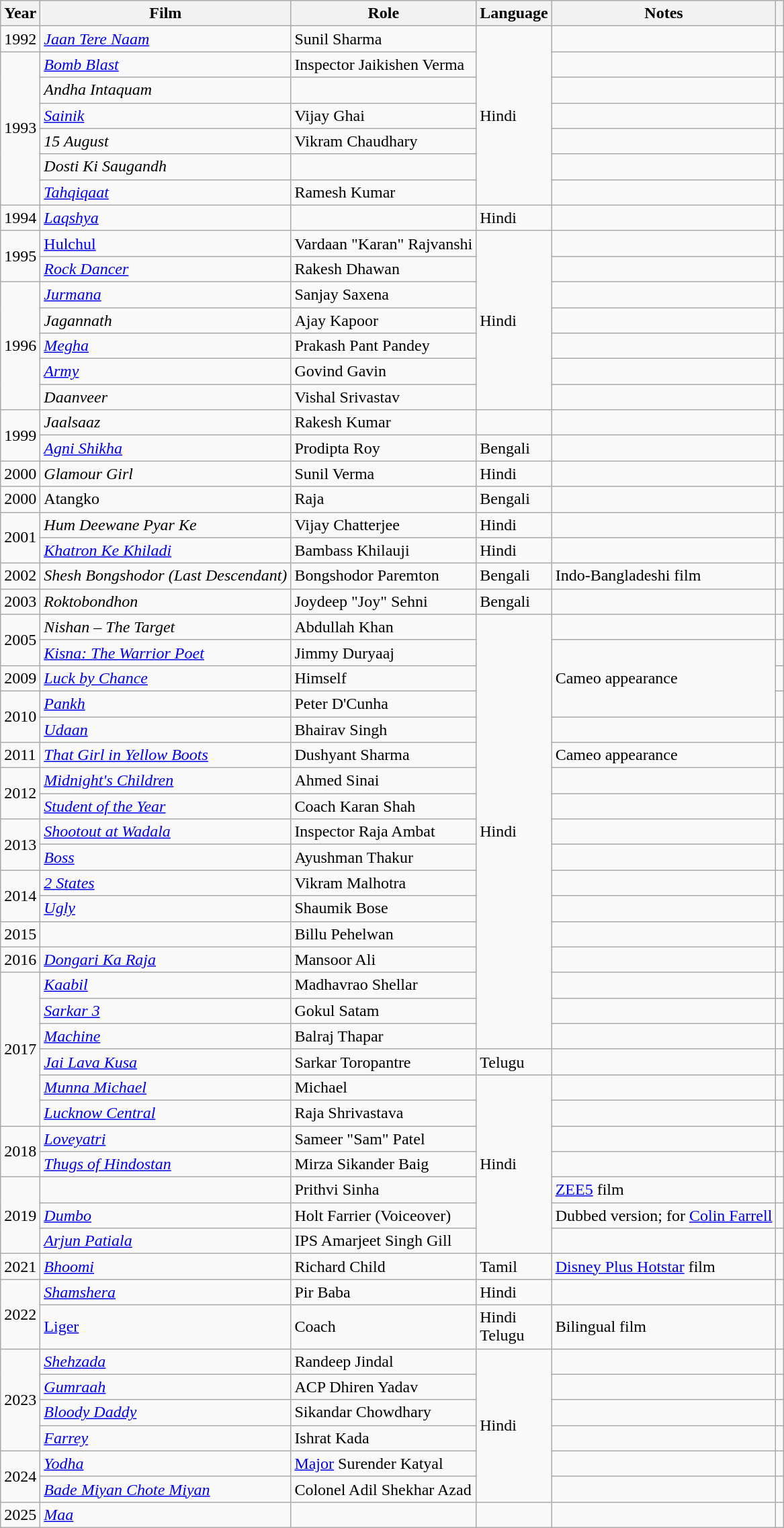<table class="wikitable plainrowheaders sortable" style="margin-right: 0;">
<tr style="text-align:center;">
<th scope="col">Year</th>
<th scope="col">Film</th>
<th scope="col">Role</th>
<th scope="col">Language</th>
<th scope="col" class="unsortable">Notes</th>
<th scope="col" class="unsortable"></th>
</tr>
<tr>
<td>1992</td>
<td><em><a href='#'>Jaan Tere Naam</a></em></td>
<td>Sunil Sharma</td>
<td rowspan="7">Hindi</td>
<td></td>
<td></td>
</tr>
<tr>
<td rowspan="6">1993</td>
<td><em><a href='#'>Bomb Blast</a></em></td>
<td>Inspector Jaikishen Verma</td>
<td></td>
<td></td>
</tr>
<tr>
<td><em>Andha Intaquam</em></td>
<td></td>
<td></td>
<td></td>
</tr>
<tr>
<td><em><a href='#'>Sainik</a></em></td>
<td>Vijay Ghai</td>
<td></td>
<td></td>
</tr>
<tr>
<td><em>15 August</em></td>
<td>Vikram Chaudhary</td>
<td></td>
<td></td>
</tr>
<tr>
<td><em>Dosti Ki Saugandh</em></td>
<td></td>
<td></td>
<td></td>
</tr>
<tr>
<td><em><a href='#'>Tahqiqaat</a></em></td>
<td>Ramesh Kumar</td>
<td></td>
<td></td>
</tr>
<tr>
<td>1994</td>
<td><em><a href='#'>Laqshya</a></em></td>
<td></td>
<td>Hindi</td>
<td></td>
<td></td>
</tr>
<tr>
<td rowspan="2">1995</td>
<td><em><a href='#'></em>Hulchul<em></a></em></td>
<td>Vardaan "Karan" Rajvanshi</td>
<td rowspan="7">Hindi</td>
<td></td>
<td></td>
</tr>
<tr>
<td><em><a href='#'>Rock Dancer</a></em></td>
<td>Rakesh Dhawan</td>
<td></td>
<td></td>
</tr>
<tr>
<td rowspan="5">1996</td>
<td><em><a href='#'>Jurmana</a></em></td>
<td>Sanjay Saxena</td>
<td></td>
<td></td>
</tr>
<tr>
<td><em>Jagannath</em></td>
<td>Ajay Kapoor</td>
<td></td>
<td></td>
</tr>
<tr>
<td><em><a href='#'>Megha</a></em></td>
<td>Prakash Pant Pandey</td>
<td></td>
<td></td>
</tr>
<tr>
<td><em><a href='#'>Army</a></em></td>
<td>Govind Gavin</td>
<td></td>
<td></td>
</tr>
<tr>
<td><em>Daanveer</em></td>
<td>Vishal Srivastav</td>
<td></td>
<td></td>
</tr>
<tr>
<td rowspan="2">1999</td>
<td><em>Jaalsaaz</em></td>
<td>Rakesh Kumar</td>
<td></td>
<td></td>
<td></td>
</tr>
<tr>
<td><em><a href='#'>Agni Shikha</a></em></td>
<td>Prodipta Roy</td>
<td>Bengali</td>
<td></td>
<td></td>
</tr>
<tr>
<td>2000</td>
<td><em>Glamour Girl</em></td>
<td>Sunil Verma</td>
<td>Hindi</td>
<td></td>
<td></td>
</tr>
<tr>
<td>2000</td>
<td>Atangko</td>
<td>Raja</td>
<td>Bengali</td>
<td></td>
<td></td>
</tr>
<tr>
<td rowspan="2">2001</td>
<td><em>Hum Deewane Pyar Ke</em></td>
<td>Vijay Chatterjee</td>
<td>Hindi</td>
<td></td>
<td></td>
</tr>
<tr>
<td><em><a href='#'>Khatron Ke Khiladi</a></em></td>
<td>Bambass Khilauji</td>
<td>Hindi</td>
<td></td>
<td></td>
</tr>
<tr>
<td>2002</td>
<td><em>Shesh Bongshodor (Last Descendant)</em></td>
<td>Bongshodor Paremton</td>
<td>Bengali</td>
<td>Indo-Bangladeshi film</td>
<td></td>
</tr>
<tr>
<td>2003</td>
<td><em>Roktobondhon</em></td>
<td>Joydeep "Joy" Sehni</td>
<td>Bengali</td>
<td></td>
<td></td>
</tr>
<tr>
<td rowspan="2">2005</td>
<td><em>Nishan – The Target</em></td>
<td>Abdullah Khan</td>
<td rowspan="17">Hindi</td>
<td></td>
<td></td>
</tr>
<tr>
<td><em><a href='#'>Kisna: The Warrior Poet</a></em></td>
<td>Jimmy Duryaaj</td>
<td rowspan="3">Cameo appearance</td>
<td></td>
</tr>
<tr>
<td>2009</td>
<td><em><a href='#'>Luck by Chance</a></em></td>
<td>Himself</td>
<td></td>
</tr>
<tr>
<td rowspan="2">2010</td>
<td><em><a href='#'>Pankh</a></em></td>
<td>Peter D'Cunha</td>
<td></td>
</tr>
<tr>
<td><em><a href='#'>Udaan</a></em></td>
<td>Bhairav Singh</td>
<td></td>
<td></td>
</tr>
<tr>
<td>2011</td>
<td><em><a href='#'>That Girl in Yellow Boots</a></em></td>
<td>Dushyant Sharma</td>
<td>Cameo appearance</td>
<td></td>
</tr>
<tr>
<td rowspan="2">2012</td>
<td><em><a href='#'>Midnight's Children</a></em></td>
<td>Ahmed Sinai</td>
<td></td>
<td></td>
</tr>
<tr>
<td><em><a href='#'>Student of the Year</a></em></td>
<td>Coach Karan Shah</td>
<td></td>
<td></td>
</tr>
<tr>
<td rowspan="2">2013</td>
<td><em><a href='#'>Shootout at Wadala</a></em></td>
<td>Inspector Raja Ambat</td>
<td></td>
<td></td>
</tr>
<tr>
<td><em><a href='#'>Boss</a></em></td>
<td>Ayushman Thakur</td>
<td></td>
<td></td>
</tr>
<tr>
<td rowspan="2">2014</td>
<td><em><a href='#'>2 States</a></em></td>
<td>Vikram Malhotra</td>
<td></td>
<td></td>
</tr>
<tr>
<td><em><a href='#'>Ugly</a></em></td>
<td>Shaumik Bose</td>
<td></td>
<td></td>
</tr>
<tr>
<td>2015</td>
<td></td>
<td>Billu Pehelwan</td>
<td></td>
<td></td>
</tr>
<tr>
<td>2016</td>
<td><em><a href='#'>Dongari Ka Raja</a></em></td>
<td>Mansoor Ali</td>
<td></td>
<td></td>
</tr>
<tr>
<td rowspan="6">2017</td>
<td><em><a href='#'>Kaabil</a></em></td>
<td>Madhavrao Shellar</td>
<td></td>
<td></td>
</tr>
<tr>
<td><em><a href='#'>Sarkar 3</a></em></td>
<td>Gokul Satam</td>
<td></td>
<td></td>
</tr>
<tr>
<td><em><a href='#'>Machine</a></em></td>
<td>Balraj Thapar</td>
<td></td>
<td></td>
</tr>
<tr>
<td><em><a href='#'>Jai Lava Kusa</a></em></td>
<td>Sarkar Toropantre</td>
<td>Telugu</td>
<td></td>
<td></td>
</tr>
<tr>
<td><em><a href='#'>Munna Michael</a></em></td>
<td>Michael</td>
<td rowspan="7">Hindi</td>
<td></td>
<td></td>
</tr>
<tr>
<td><em><a href='#'>Lucknow Central</a></em></td>
<td>Raja Shrivastava</td>
<td></td>
<td></td>
</tr>
<tr>
<td rowspan="2">2018</td>
<td><em><a href='#'>Loveyatri</a></em></td>
<td>Sameer "Sam" Patel</td>
<td></td>
<td></td>
</tr>
<tr>
<td><em><a href='#'>Thugs of Hindostan</a></em></td>
<td>Mirza Sikander Baig</td>
<td></td>
<td></td>
</tr>
<tr>
<td rowspan="3">2019</td>
<td></td>
<td>Prithvi Sinha</td>
<td><a href='#'>ZEE5</a> film</td>
<td></td>
</tr>
<tr>
<td><a href='#'><em>Dumbo</em></a></td>
<td>Holt Farrier (Voiceover)</td>
<td>Dubbed version; for <a href='#'>Colin Farrell</a></td>
<td></td>
</tr>
<tr>
<td><em><a href='#'>Arjun Patiala</a></em></td>
<td>IPS Amarjeet Singh Gill</td>
<td></td>
<td></td>
</tr>
<tr>
<td>2021</td>
<td><em><a href='#'>Bhoomi</a></em></td>
<td>Richard Child</td>
<td>Tamil</td>
<td><a href='#'>Disney Plus Hotstar</a>  film</td>
<td></td>
</tr>
<tr>
<td rowspan=2>2022</td>
<td><em><a href='#'>Shamshera</a></em></td>
<td>Pir Baba</td>
<td>Hindi</td>
<td></td>
<td></td>
</tr>
<tr>
<td><em><a href='#'></em>Liger<em></a></em></td>
<td>Coach</td>
<td>Hindi<br>Telugu</td>
<td>Bilingual film</td>
<td></td>
</tr>
<tr>
<td rowspan=4>2023</td>
<td><em><a href='#'>Shehzada</a></em></td>
<td>Randeep Jindal</td>
<td rowspan="6">Hindi</td>
<td></td>
<td></td>
</tr>
<tr>
<td><em><a href='#'>Gumraah</a></em></td>
<td>ACP Dhiren Yadav</td>
<td></td>
<td></td>
</tr>
<tr>
<td><em><a href='#'>Bloody Daddy</a></em></td>
<td>Sikandar Chowdhary</td>
<td></td>
<td></td>
</tr>
<tr>
<td><em><a href='#'>Farrey</a></em></td>
<td>Ishrat Kada</td>
<td></td>
<td></td>
</tr>
<tr>
<td rowspan=2>2024</td>
<td><em><a href='#'>Yodha</a></em></td>
<td><a href='#'>Major</a> Surender Katyal</td>
<td></td>
<td></td>
</tr>
<tr>
<td><em><a href='#'>Bade Miyan Chote Miyan</a></em></td>
<td>Colonel Adil Shekhar Azad</td>
<td></td>
<td></td>
</tr>
<tr>
<td>2025</td>
<td><a href='#'><em>Maa</em></a></td>
<td></td>
<td></td>
<td></td>
<td></td>
</tr>
</table>
